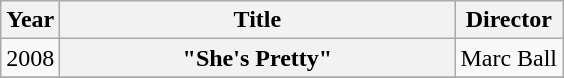<table class="wikitable plainrowheaders">
<tr>
<th>Year</th>
<th style="width:16em;">Title</th>
<th>Director</th>
</tr>
<tr>
<td>2008</td>
<th scope="row">"She's Pretty"</th>
<td>Marc Ball</td>
</tr>
<tr>
</tr>
</table>
